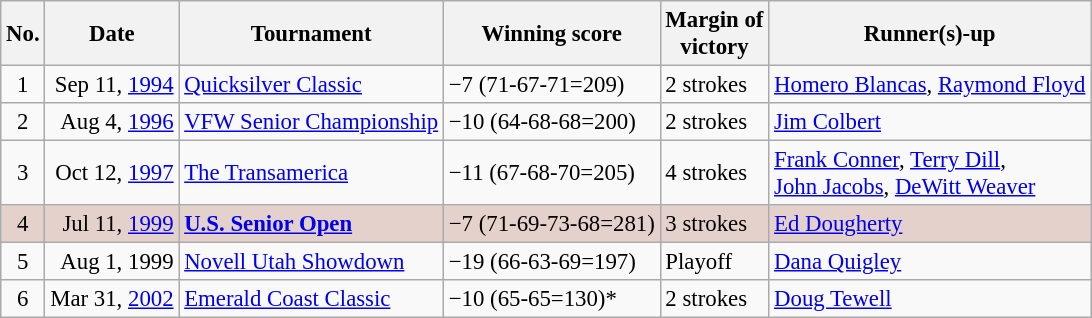<table class="wikitable" style="font-size:95%;">
<tr>
<th>No.</th>
<th>Date</th>
<th>Tournament</th>
<th>Winning score</th>
<th>Margin of<br>victory</th>
<th>Runner(s)-up</th>
</tr>
<tr>
<td align=center>1</td>
<td align=right>Sep 11, <a href='#'>1994</a></td>
<td><a href='#'>Quicksilver Classic</a></td>
<td>−7 (71-67-71=209)</td>
<td>2 strokes</td>
<td> <a href='#'>Homero Blancas</a>,  <a href='#'>Raymond Floyd</a></td>
</tr>
<tr>
<td align=center>2</td>
<td align=right>Aug 4, <a href='#'>1996</a></td>
<td><a href='#'>VFW Senior Championship</a></td>
<td>−10 (64-68-68=200)</td>
<td>2 strokes</td>
<td> <a href='#'>Jim Colbert</a></td>
</tr>
<tr>
<td align=center>3</td>
<td align=right>Oct 12, <a href='#'>1997</a></td>
<td><a href='#'>The Transamerica</a></td>
<td>−11 (67-68-70=205)</td>
<td>4 strokes</td>
<td> <a href='#'>Frank Conner</a>,  <a href='#'>Terry Dill</a>, <br> <a href='#'>John Jacobs</a>,  <a href='#'>DeWitt Weaver</a></td>
</tr>
<tr style="background:#e5d1cb;">
<td align=center>4</td>
<td align=right>Jul 11, <a href='#'>1999</a></td>
<td><strong><a href='#'>U.S. Senior Open</a></strong></td>
<td>−7 (71-69-73-68=281)</td>
<td>3 strokes</td>
<td> <a href='#'>Ed Dougherty</a></td>
</tr>
<tr>
<td align=center>5</td>
<td align=right>Aug 1, 1999</td>
<td><a href='#'>Novell Utah Showdown</a></td>
<td>−19 (66-63-69=197)</td>
<td>Playoff</td>
<td> <a href='#'>Dana Quigley</a></td>
</tr>
<tr>
<td align=center>6</td>
<td align=right>Mar 31, <a href='#'>2002</a></td>
<td><a href='#'>Emerald Coast Classic</a></td>
<td>−10 (65-65=130)*</td>
<td>2 strokes</td>
<td> <a href='#'>Doug Tewell</a></td>
</tr>
</table>
